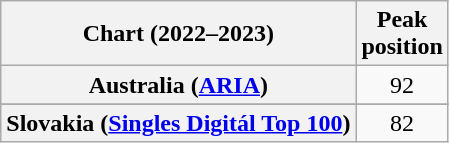<table class="wikitable sortable plainrowheaders" style="text-align:center">
<tr>
<th scope="col">Chart (2022–2023)</th>
<th scope="col">Peak<br>position</th>
</tr>
<tr>
<th scope="row">Australia (<a href='#'>ARIA</a>)</th>
<td>92</td>
</tr>
<tr>
</tr>
<tr>
</tr>
<tr>
</tr>
<tr>
</tr>
<tr>
</tr>
<tr>
</tr>
<tr>
<th scope="row">Slovakia (<a href='#'>Singles Digitál Top 100</a>)</th>
<td>82</td>
</tr>
</table>
